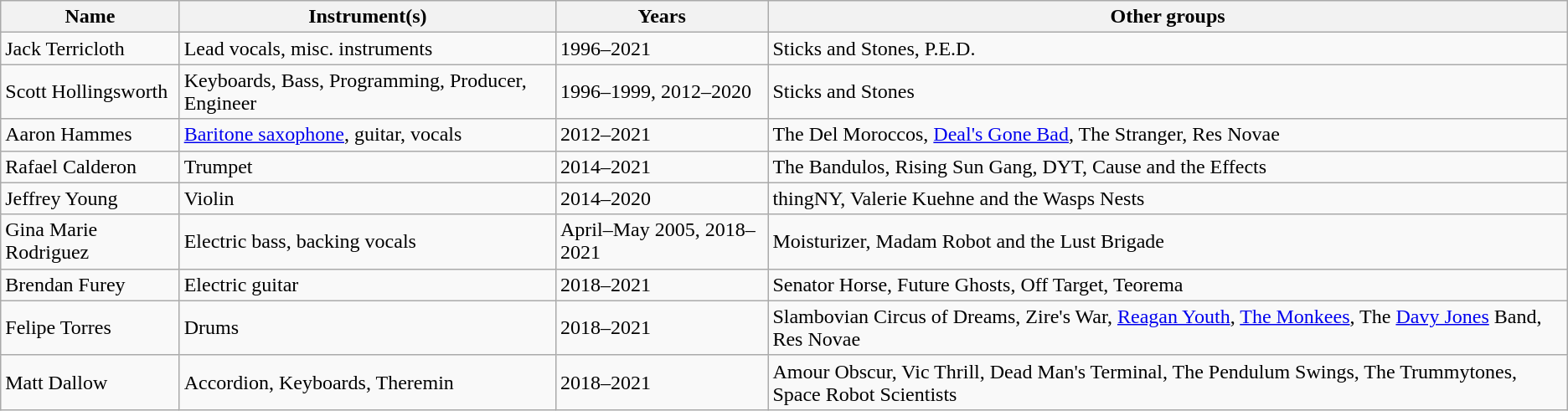<table class="wikitable sortable">
<tr>
<th>Name</th>
<th>Instrument(s)</th>
<th>Years</th>
<th>Other groups</th>
</tr>
<tr>
<td>Jack Terricloth</td>
<td>Lead vocals, misc. instruments</td>
<td>1996–2021</td>
<td>Sticks and Stones, P.E.D.</td>
</tr>
<tr>
<td>Scott Hollingsworth</td>
<td>Keyboards, Bass, Programming, Producer, Engineer</td>
<td>1996–1999, 2012–2020</td>
<td>Sticks and Stones</td>
</tr>
<tr>
<td>Aaron Hammes</td>
<td><a href='#'>Baritone saxophone</a>, guitar, vocals</td>
<td>2012–2021</td>
<td>The Del Moroccos, <a href='#'>Deal's Gone Bad</a>, The Stranger, Res Novae</td>
</tr>
<tr>
<td>Rafael Calderon</td>
<td>Trumpet</td>
<td>2014–2021</td>
<td>The Bandulos, Rising Sun Gang, DYT, Cause and the Effects</td>
</tr>
<tr>
<td>Jeffrey Young</td>
<td>Violin</td>
<td>2014–2020</td>
<td>thingNY, Valerie Kuehne and the Wasps Nests</td>
</tr>
<tr>
<td>Gina Marie Rodriguez</td>
<td>Electric bass, backing vocals</td>
<td>April–May 2005, 2018–2021</td>
<td>Moisturizer, Madam Robot and the Lust Brigade</td>
</tr>
<tr>
<td>Brendan Furey</td>
<td>Electric guitar</td>
<td>2018–2021</td>
<td>Senator Horse, Future Ghosts, Off Target, Teorema</td>
</tr>
<tr>
<td>Felipe Torres</td>
<td>Drums</td>
<td>2018–2021</td>
<td>Slambovian Circus of Dreams, Zire's War, <a href='#'>Reagan Youth</a>, <a href='#'>The Monkees</a>, The <a href='#'>Davy Jones</a> Band, Res Novae</td>
</tr>
<tr>
<td>Matt Dallow</td>
<td>Accordion, Keyboards, Theremin</td>
<td>2018–2021</td>
<td>Amour Obscur, Vic Thrill, Dead Man's Terminal, The Pendulum Swings, The Trummytones, Space Robot Scientists</td>
</tr>
</table>
